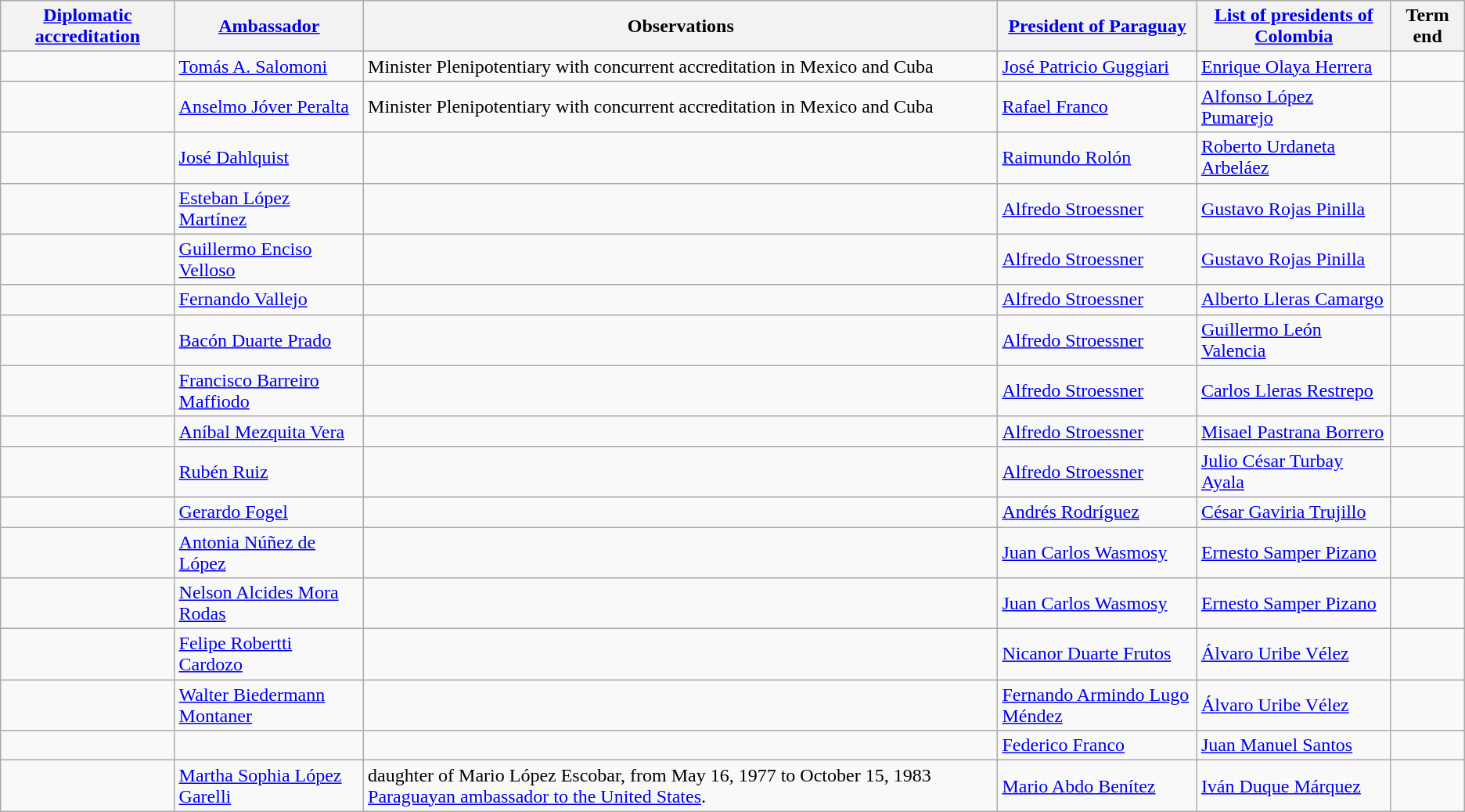<table class="wikitable sortable">
<tr>
<th><a href='#'>Diplomatic accreditation</a></th>
<th><a href='#'>Ambassador</a></th>
<th>Observations</th>
<th><a href='#'>President of Paraguay</a></th>
<th><a href='#'>List of presidents of Colombia</a></th>
<th>Term end</th>
</tr>
<tr>
<td></td>
<td><a href='#'>Tomás A. Salomoni</a></td>
<td>Minister Plenipotentiary with concurrent accreditation in Mexico and Cuba</td>
<td><a href='#'>José Patricio Guggiari</a></td>
<td><a href='#'>Enrique Olaya Herrera</a></td>
<td></td>
</tr>
<tr>
<td></td>
<td><a href='#'>Anselmo Jóver Peralta</a></td>
<td>Minister Plenipotentiary with concurrent accreditation in Mexico and Cuba</td>
<td><a href='#'>Rafael Franco</a></td>
<td><a href='#'>Alfonso López Pumarejo</a></td>
<td></td>
</tr>
<tr>
<td></td>
<td><a href='#'>José Dahlquist</a></td>
<td></td>
<td><a href='#'>Raimundo Rolón</a></td>
<td><a href='#'>Roberto Urdaneta Arbeláez</a></td>
<td></td>
</tr>
<tr>
<td></td>
<td><a href='#'>Esteban López Martínez</a></td>
<td></td>
<td><a href='#'>Alfredo Stroessner</a></td>
<td><a href='#'>Gustavo Rojas Pinilla</a></td>
<td></td>
</tr>
<tr>
<td></td>
<td><a href='#'>Guillermo Enciso Velloso</a></td>
<td></td>
<td><a href='#'>Alfredo Stroessner</a></td>
<td><a href='#'>Gustavo Rojas Pinilla</a></td>
<td></td>
</tr>
<tr>
<td></td>
<td><a href='#'>Fernando Vallejo</a></td>
<td></td>
<td><a href='#'>Alfredo Stroessner</a></td>
<td><a href='#'>Alberto Lleras Camargo</a></td>
<td></td>
</tr>
<tr>
<td></td>
<td><a href='#'>Bacón Duarte Prado</a></td>
<td></td>
<td><a href='#'>Alfredo Stroessner</a></td>
<td><a href='#'>Guillermo León Valencia</a></td>
<td></td>
</tr>
<tr>
<td></td>
<td><a href='#'>Francisco Barreiro Maffiodo</a></td>
<td></td>
<td><a href='#'>Alfredo Stroessner</a></td>
<td><a href='#'>Carlos Lleras Restrepo</a></td>
<td></td>
</tr>
<tr>
<td></td>
<td><a href='#'>Aníbal Mezquita Vera</a></td>
<td></td>
<td><a href='#'>Alfredo Stroessner</a></td>
<td><a href='#'>Misael Pastrana Borrero</a></td>
<td></td>
</tr>
<tr>
<td></td>
<td><a href='#'>Rubén Ruiz</a></td>
<td></td>
<td><a href='#'>Alfredo Stroessner</a></td>
<td><a href='#'>Julio César Turbay Ayala</a></td>
<td></td>
</tr>
<tr>
<td></td>
<td><a href='#'>Gerardo Fogel</a></td>
<td></td>
<td><a href='#'>Andrés Rodríguez</a></td>
<td><a href='#'>César Gaviria Trujillo</a></td>
<td></td>
</tr>
<tr>
<td></td>
<td><a href='#'>Antonia Núñez de López</a></td>
<td></td>
<td><a href='#'>Juan Carlos Wasmosy</a></td>
<td><a href='#'>Ernesto Samper Pizano</a></td>
<td></td>
</tr>
<tr>
<td></td>
<td><a href='#'>Nelson Alcides Mora Rodas</a></td>
<td></td>
<td><a href='#'>Juan Carlos Wasmosy</a></td>
<td><a href='#'>Ernesto Samper Pizano</a></td>
<td></td>
</tr>
<tr>
<td></td>
<td><a href='#'>Felipe Robertti Cardozo</a></td>
<td></td>
<td><a href='#'>Nicanor Duarte Frutos</a></td>
<td><a href='#'>Álvaro Uribe Vélez</a></td>
<td></td>
</tr>
<tr>
<td></td>
<td><a href='#'>Walter Biedermann Montaner</a></td>
<td></td>
<td><a href='#'>Fernando Armindo Lugo Méndez</a></td>
<td><a href='#'>Álvaro Uribe Vélez</a></td>
<td></td>
</tr>
<tr>
<td></td>
<td></td>
<td></td>
<td><a href='#'>Federico Franco</a></td>
<td><a href='#'>Juan Manuel Santos</a></td>
<td></td>
</tr>
<tr>
<td></td>
<td><a href='#'>Martha Sophia López Garelli</a></td>
<td>daughter of Mario López Escobar, from May 16, 1977 to  October 15, 1983 <a href='#'>Paraguayan ambassador to the United States</a>.</td>
<td><a href='#'>Mario Abdo Benítez</a></td>
<td><a href='#'>Iván Duque Márquez</a></td>
<td></td>
</tr>
</table>
